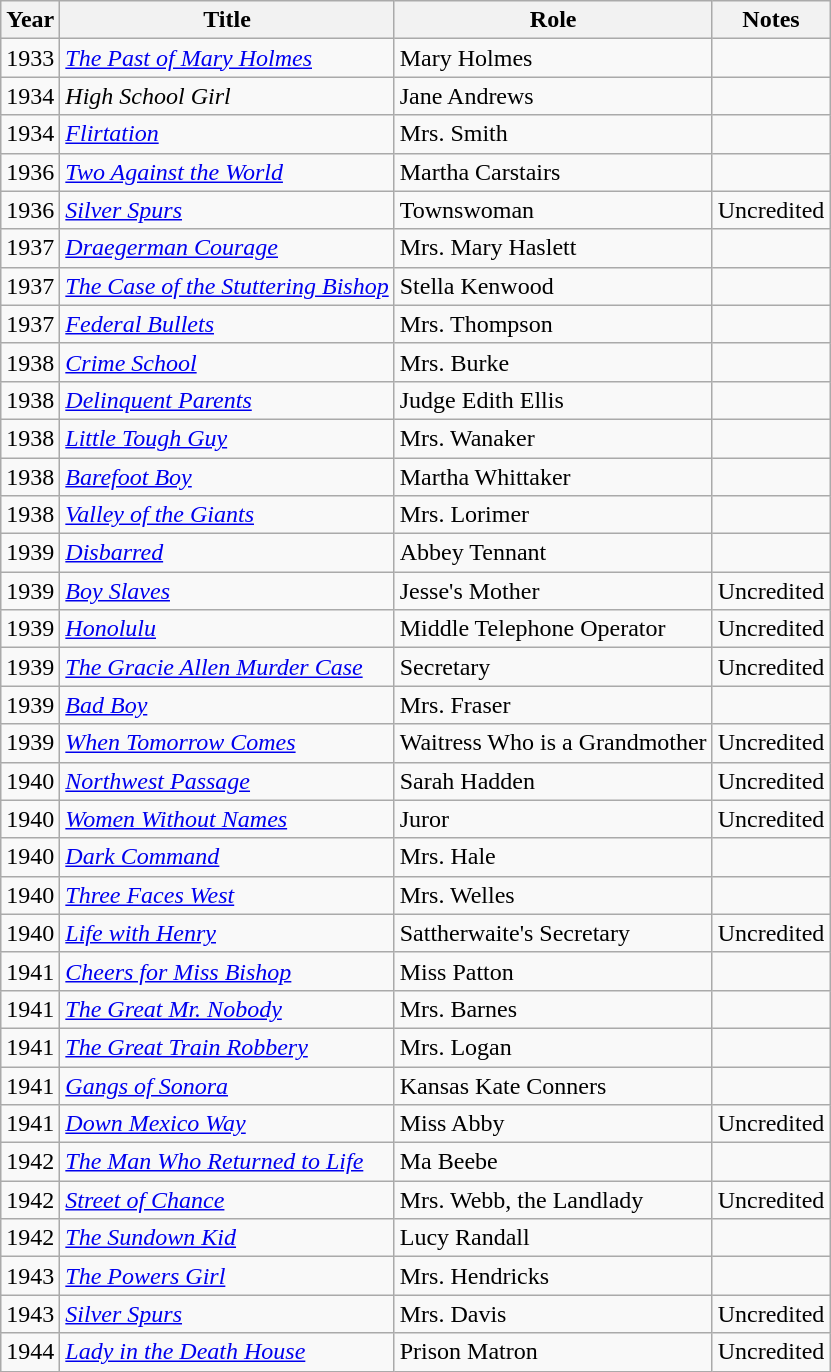<table class="wikitable">
<tr>
<th>Year</th>
<th>Title</th>
<th>Role</th>
<th>Notes</th>
</tr>
<tr>
<td>1933</td>
<td><em><a href='#'>The Past of Mary Holmes</a></em></td>
<td>Mary Holmes</td>
<td></td>
</tr>
<tr>
<td>1934</td>
<td><em>High School Girl</em></td>
<td>Jane Andrews</td>
<td></td>
</tr>
<tr>
<td>1934</td>
<td><em><a href='#'>Flirtation</a></em></td>
<td>Mrs. Smith</td>
<td></td>
</tr>
<tr>
<td>1936</td>
<td><em><a href='#'>Two Against the World</a></em></td>
<td>Martha Carstairs</td>
<td></td>
</tr>
<tr>
<td>1936</td>
<td><em><a href='#'>Silver Spurs</a></em></td>
<td>Townswoman</td>
<td>Uncredited</td>
</tr>
<tr>
<td>1937</td>
<td><em><a href='#'>Draegerman Courage</a></em></td>
<td>Mrs. Mary Haslett</td>
<td></td>
</tr>
<tr>
<td>1937</td>
<td><em><a href='#'>The Case of the Stuttering Bishop</a></em></td>
<td>Stella Kenwood</td>
<td></td>
</tr>
<tr>
<td>1937</td>
<td><em><a href='#'>Federal Bullets</a></em></td>
<td>Mrs. Thompson</td>
<td></td>
</tr>
<tr>
<td>1938</td>
<td><em><a href='#'>Crime School</a></em></td>
<td>Mrs. Burke</td>
<td></td>
</tr>
<tr>
<td>1938</td>
<td><em><a href='#'>Delinquent Parents</a></em></td>
<td>Judge Edith Ellis</td>
<td></td>
</tr>
<tr>
<td>1938</td>
<td><em><a href='#'>Little Tough Guy</a></em></td>
<td>Mrs. Wanaker</td>
<td></td>
</tr>
<tr>
<td>1938</td>
<td><em><a href='#'>Barefoot Boy</a></em></td>
<td>Martha Whittaker</td>
<td></td>
</tr>
<tr>
<td>1938</td>
<td><em><a href='#'>Valley of the Giants</a></em></td>
<td>Mrs. Lorimer</td>
<td></td>
</tr>
<tr>
<td>1939</td>
<td><em><a href='#'>Disbarred</a></em></td>
<td>Abbey Tennant</td>
<td></td>
</tr>
<tr>
<td>1939</td>
<td><em><a href='#'>Boy Slaves</a></em></td>
<td>Jesse's Mother</td>
<td>Uncredited</td>
</tr>
<tr>
<td>1939</td>
<td><em><a href='#'>Honolulu</a></em></td>
<td>Middle Telephone Operator</td>
<td>Uncredited</td>
</tr>
<tr>
<td>1939</td>
<td><em><a href='#'>The Gracie Allen Murder Case</a></em></td>
<td>Secretary</td>
<td>Uncredited</td>
</tr>
<tr>
<td>1939</td>
<td><em><a href='#'>Bad Boy</a></em></td>
<td>Mrs. Fraser</td>
<td></td>
</tr>
<tr>
<td>1939</td>
<td><em><a href='#'>When Tomorrow Comes</a></em></td>
<td>Waitress Who is a Grandmother</td>
<td>Uncredited</td>
</tr>
<tr>
<td>1940</td>
<td><em><a href='#'>Northwest Passage</a></em></td>
<td>Sarah Hadden</td>
<td>Uncredited</td>
</tr>
<tr>
<td>1940</td>
<td><em><a href='#'>Women Without Names</a></em></td>
<td>Juror</td>
<td>Uncredited</td>
</tr>
<tr>
<td>1940</td>
<td><em><a href='#'>Dark Command</a></em></td>
<td>Mrs. Hale</td>
<td></td>
</tr>
<tr>
<td>1940</td>
<td><em><a href='#'>Three Faces West</a></em></td>
<td>Mrs. Welles</td>
<td></td>
</tr>
<tr>
<td>1940</td>
<td><em><a href='#'>Life with Henry</a></em></td>
<td>Sattherwaite's Secretary</td>
<td>Uncredited</td>
</tr>
<tr>
<td>1941</td>
<td><em><a href='#'>Cheers for Miss Bishop</a></em></td>
<td>Miss Patton</td>
<td></td>
</tr>
<tr>
<td>1941</td>
<td><em><a href='#'>The Great Mr. Nobody</a></em></td>
<td>Mrs. Barnes</td>
<td></td>
</tr>
<tr>
<td>1941</td>
<td><em><a href='#'>The Great Train Robbery</a></em></td>
<td>Mrs. Logan</td>
<td></td>
</tr>
<tr>
<td>1941</td>
<td><em><a href='#'>Gangs of Sonora</a></em></td>
<td>Kansas Kate Conners</td>
<td></td>
</tr>
<tr>
<td>1941</td>
<td><em><a href='#'>Down Mexico Way</a></em></td>
<td>Miss Abby</td>
<td>Uncredited</td>
</tr>
<tr>
<td>1942</td>
<td><em><a href='#'>The Man Who Returned to Life</a></em></td>
<td>Ma Beebe</td>
<td></td>
</tr>
<tr>
<td>1942</td>
<td><em><a href='#'>Street of Chance</a></em></td>
<td>Mrs. Webb, the Landlady</td>
<td>Uncredited</td>
</tr>
<tr>
<td>1942</td>
<td><em><a href='#'>The Sundown Kid</a></em></td>
<td>Lucy Randall</td>
<td></td>
</tr>
<tr>
<td>1943</td>
<td><em><a href='#'>The Powers Girl</a></em></td>
<td>Mrs. Hendricks</td>
<td></td>
</tr>
<tr>
<td>1943</td>
<td><em><a href='#'>Silver Spurs</a></em></td>
<td>Mrs. Davis</td>
<td>Uncredited</td>
</tr>
<tr>
<td>1944</td>
<td><em><a href='#'>Lady in the Death House</a></em></td>
<td>Prison Matron</td>
<td>Uncredited</td>
</tr>
</table>
